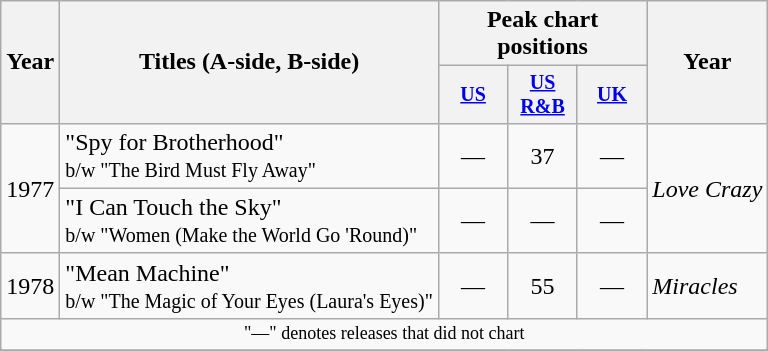<table class="wikitable">
<tr>
<th rowspan="2">Year</th>
<th rowspan="2">Titles (A-side, B-side)</th>
<th colspan="3">Peak chart positions</th>
<th rowspan="2">Year</th>
</tr>
<tr style="font-size:smaller;">
<th width="40"><a href='#'>US</a><br></th>
<th width="40"><a href='#'>US R&B</a><br></th>
<th width="40"><a href='#'>UK</a><br></th>
</tr>
<tr>
<td rowspan="2">1977</td>
<td>"Spy for Brotherhood"<br><small>b/w "The Bird Must Fly Away"</small></td>
<td align="center">—</td>
<td align="center">37</td>
<td align="center">—</td>
<td align="left" rowspan="2"><em>Love Crazy</em></td>
</tr>
<tr>
<td>"I Can Touch the Sky"<br><small>b/w "Women (Make the World Go 'Round)"</small></td>
<td align="center">—</td>
<td align="center">—</td>
<td align="center">—</td>
</tr>
<tr>
<td>1978</td>
<td>"Mean Machine"<br><small>b/w "The Magic of Your Eyes (Laura's Eyes)"</small></td>
<td align="center">—</td>
<td align="center">55</td>
<td align="center">—</td>
<td align="left"><em>Miracles</em></td>
</tr>
<tr>
<td align="center" colspan="6" style="font-size:9pt">"—" denotes releases that did not chart</td>
</tr>
<tr>
</tr>
</table>
